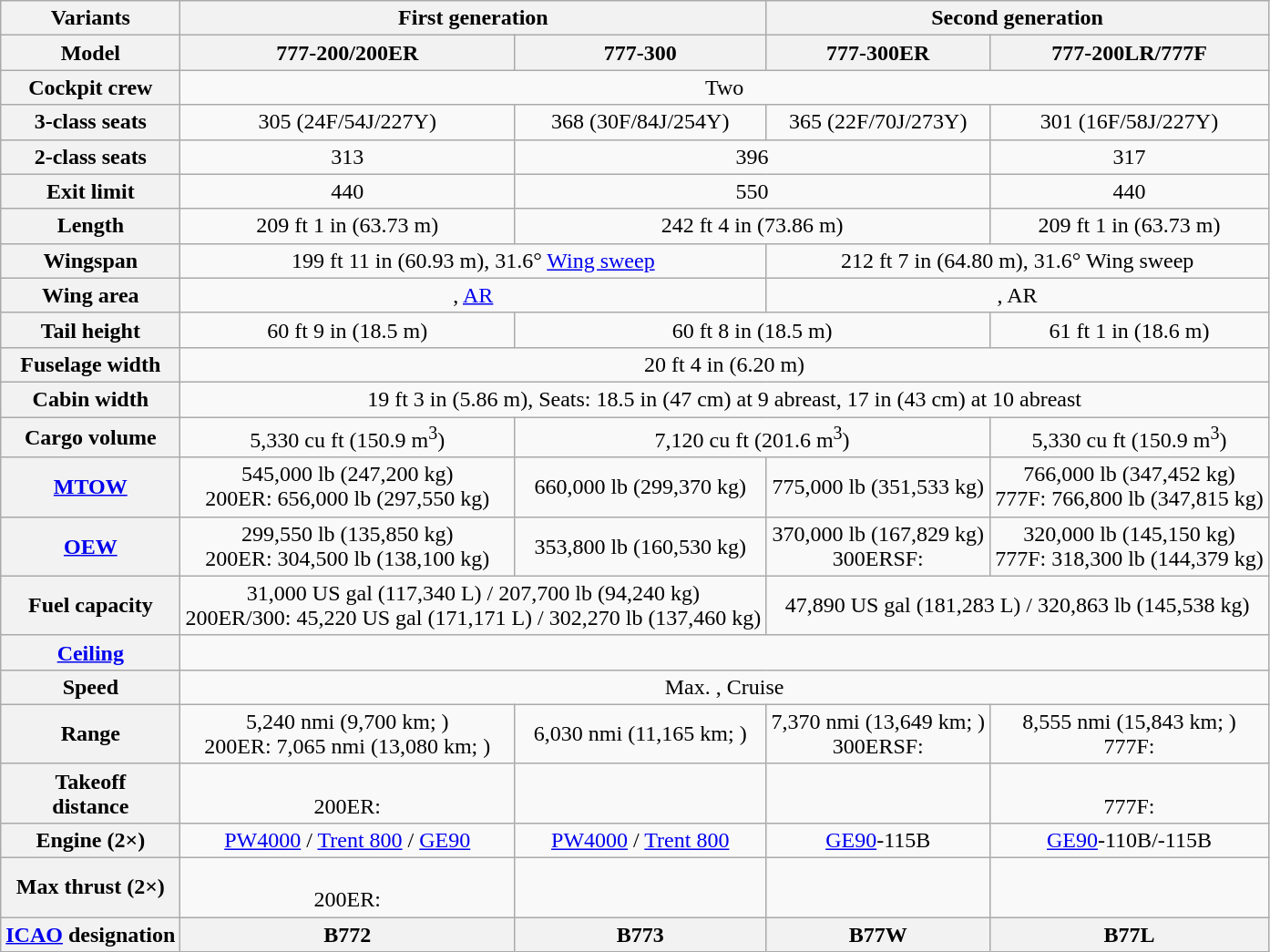<table class="wikitable sortable sticky-header-multi" style="text-align:center">
<tr>
<th>Variants</th>
<th colspan= 2>First generation</th>
<th colspan= 2>Second generation</th>
</tr>
<tr>
<th>Model</th>
<th>777-200/200ER</th>
<th>777-300</th>
<th>777-300ER</th>
<th>777-200LR/777F</th>
</tr>
<tr>
<th>Cockpit crew</th>
<td colspan="6">Two</td>
</tr>
<tr>
<th>3-class seats</th>
<td>305 (24F/54J/227Y)</td>
<td>368 (30F/84J/254Y)</td>
<td>365 (22F/70J/273Y)</td>
<td>301 (16F/58J/227Y)</td>
</tr>
<tr>
<th>2-class seats</th>
<td>313</td>
<td colspan=2>396</td>
<td>317</td>
</tr>
<tr>
<th>Exit limit</th>
<td>440</td>
<td colspan="2">550</td>
<td>440</td>
</tr>
<tr>
<th>Length</th>
<td>209 ft 1 in (63.73 m)</td>
<td colspan=2>242 ft 4 in (73.86 m)</td>
<td>209 ft 1 in (63.73 m)</td>
</tr>
<tr>
<th>Wingspan</th>
<td colspan=2>199 ft 11 in (60.93 m), 31.6° <a href='#'>Wing sweep</a></td>
<td colspan=2>212 ft 7 in (64.80 m), 31.6° Wing sweep</td>
</tr>
<tr>
<th>Wing area</th>
<td colspan=2>,  <a href='#'>AR</a></td>
<td colspan=2>,  AR</td>
</tr>
<tr>
<th>Tail height</th>
<td colspan=1>60 ft 9 in (18.5 m)</td>
<td colspan=2>60 ft 8 in (18.5 m)</td>
<td colspan=1>61 ft 1 in (18.6 m)</td>
</tr>
<tr>
<th>Fuselage width</th>
<td colspan=4>20 ft 4 in (6.20 m)</td>
</tr>
<tr>
<th>Cabin width</th>
<td colspan=4>19 ft 3 in (5.86 m), Seats: 18.5 in (47 cm) at 9 abreast, 17 in (43 cm) at 10 abreast</td>
</tr>
<tr>
<th>Cargo volume</th>
<td>5,330 cu ft (150.9 m<sup>3</sup>)</td>
<td colspan=2>7,120 cu ft (201.6 m<sup>3</sup>)</td>
<td>5,330 cu ft (150.9 m<sup>3</sup>)</td>
</tr>
<tr>
<th><a href='#'>MTOW</a></th>
<td>545,000 lb (247,200 kg) <br>200ER: 656,000 lb (297,550 kg)</td>
<td>660,000 lb (299,370 kg)</td>
<td>775,000 lb (351,533 kg)</td>
<td>766,000 lb (347,452 kg) <br>777F: 766,800 lb (347,815 kg)</td>
</tr>
<tr>
<th><a href='#'>OEW</a></th>
<td>299,550 lb (135,850 kg) <br>200ER: 304,500 lb (138,100 kg)</td>
<td>353,800 lb (160,530 kg)</td>
<td>370,000 lb (167,829 kg) <br>300ERSF: </td>
<td>320,000 lb (145,150 kg) <br>777F: 318,300 lb (144,379 kg)</td>
</tr>
<tr>
<th>Fuel capacity</th>
<td colspan=2>31,000 US gal (117,340 L) / 207,700 lb (94,240 kg) <br>200ER/300: 45,220 US gal (171,171 L) / 302,270 lb (137,460 kg)</td>
<td colspan=2>47,890 US gal (181,283 L) / 320,863 lb (145,538 kg)</td>
</tr>
<tr>
<th><a href='#'>Ceiling</a></th>
<td colspan=4></td>
</tr>
<tr>
<th>Speed</th>
<td colspan=4>Max. , Cruise </td>
</tr>
<tr>
<th>Range</th>
<td>5,240 nmi (9,700 km; ) <br>200ER: 7,065 nmi (13,080 km; )</td>
<td>6,030 nmi (11,165 km; )</td>
<td>7,370 nmi (13,649 km; ) <br>300ERSF: </td>
<td>8,555 nmi (15,843 km; ) <br>777F: </td>
</tr>
<tr>
<th>Takeoff <br>distance</th>
<td> <br>200ER:</td>
<td></td>
<td></td>
<td> <br>777F: </td>
</tr>
<tr>
<th scope="row">Engine (2×)</th>
<td><a href='#'>PW4000</a> / <a href='#'>Trent 800</a> / <a href='#'>GE90</a></td>
<td><a href='#'>PW4000</a> / <a href='#'>Trent 800</a></td>
<td><a href='#'>GE90</a>-115B</td>
<td><a href='#'>GE90</a>-110B/-115B</td>
</tr>
<tr>
<th>Max thrust (2×)</th>
<td> <br>200ER: </td>
<td></td>
<td></td>
<td></td>
</tr>
<tr>
<th><a href='#'>ICAO</a> designation</th>
<th>B772</th>
<th>B773</th>
<th>B77W</th>
<th>B77L</th>
</tr>
</table>
